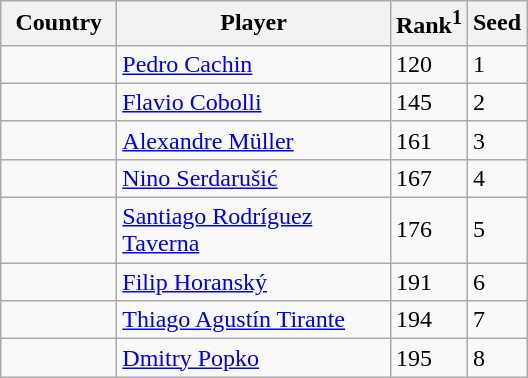<table class="sortable wikitable">
<tr>
<th width="70">Country</th>
<th width="175">Player</th>
<th>Rank<sup>1</sup></th>
<th>Seed</th>
</tr>
<tr>
<td></td>
<td><a href='#'>Pedro Cachin</a></td>
<td>120</td>
<td>1</td>
</tr>
<tr>
<td></td>
<td><a href='#'>Flavio Cobolli</a></td>
<td>145</td>
<td>2</td>
</tr>
<tr>
<td></td>
<td><a href='#'>Alexandre Müller</a></td>
<td>161</td>
<td>3</td>
</tr>
<tr>
<td></td>
<td><a href='#'>Nino Serdarušić</a></td>
<td>167</td>
<td>4</td>
</tr>
<tr>
<td></td>
<td><a href='#'>Santiago Rodríguez Taverna</a></td>
<td>176</td>
<td>5</td>
</tr>
<tr>
<td></td>
<td><a href='#'>Filip Horanský</a></td>
<td>191</td>
<td>6</td>
</tr>
<tr>
<td></td>
<td><a href='#'>Thiago Agustín Tirante</a></td>
<td>194</td>
<td>7</td>
</tr>
<tr>
<td></td>
<td><a href='#'>Dmitry Popko</a></td>
<td>195</td>
<td>8</td>
</tr>
</table>
